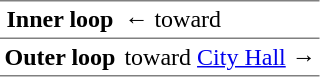<table border="1" cellspacing="0" cellpadding="3" frame="hsides" rules="rows">
<tr>
<th><span>Inner loop</span></th>
<td>←  toward </td>
</tr>
<tr>
<th><span>Outer loop</span></th>
<td>  toward <a href='#'>City Hall</a> →</td>
</tr>
</table>
